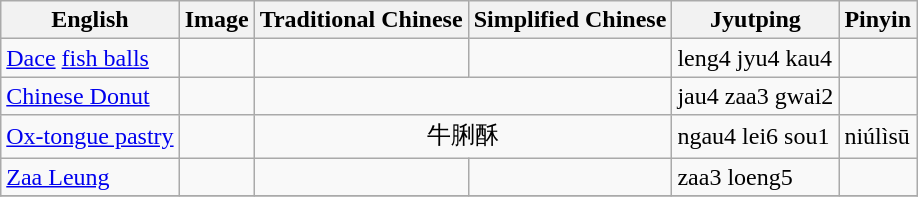<table class="wikitable">
<tr>
<th>English</th>
<th>Image</th>
<th>Traditional Chinese</th>
<th>Simplified Chinese</th>
<th>Jyutping</th>
<th>Pinyin</th>
</tr>
<tr>
<td><a href='#'>Dace</a> <a href='#'>fish balls</a></td>
<td></td>
<td></td>
<td></td>
<td>leng4 jyu4 kau4</td>
<td></td>
</tr>
<tr>
<td><a href='#'>Chinese Donut</a></td>
<td></td>
<td colspan="2" style="text-align:center"></td>
<td>jau4 zaa3 gwai2</td>
<td></td>
</tr>
<tr>
<td><a href='#'>Ox-tongue pastry</a></td>
<td></td>
<td colspan="2"  style="text-align:center">牛脷酥</td>
<td>ngau4 lei6 sou1</td>
<td>niúlìsū</td>
</tr>
<tr>
<td><a href='#'>Zaa Leung</a></td>
<td></td>
<td></td>
<td></td>
<td>zaa3 loeng5</td>
<td></td>
</tr>
<tr>
</tr>
</table>
